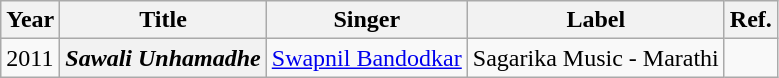<table class="wikitable plainrowheaders sortable" style="margin-right: 0;">
<tr>
<th>Year</th>
<th>Title</th>
<th>Singer</th>
<th>Label</th>
<th>Ref.</th>
</tr>
<tr>
<td>2011</td>
<th scope="row"><em>Sawali Unhamadhe</em></th>
<td><a href='#'>Swapnil Bandodkar</a></td>
<td>Sagarika Music - Marathi</td>
<td></td>
</tr>
</table>
